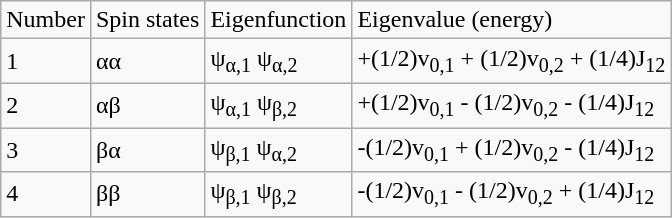<table class="wikitable">
<tr>
<td>Number</td>
<td>Spin states</td>
<td>Eigenfunction</td>
<td>Eigenvalue (energy)</td>
</tr>
<tr>
<td>1</td>
<td>αα</td>
<td>ψ<sub>α,1</sub> ψ<sub>α,2</sub></td>
<td>+(1/2)v<sub>0,1</sub> + (1/2)v<sub>0,2</sub> + (1/4)J<sub>12</sub></td>
</tr>
<tr>
<td>2</td>
<td>αβ</td>
<td>ψ<sub>α,1</sub> ψ<sub>β,2</sub></td>
<td>+(1/2)v<sub>0,1</sub> - (1/2)v<sub>0,2</sub> - (1/4)J<sub>12</sub></td>
</tr>
<tr>
<td>3</td>
<td>βα</td>
<td>ψ<sub>β,1</sub> ψ<sub>α,2</sub></td>
<td>-(1/2)v<sub>0,1</sub> + (1/2)v<sub>0,2</sub> - (1/4)J<sub>12</sub></td>
</tr>
<tr>
<td>4</td>
<td>ββ</td>
<td>ψ<sub>β,1</sub> ψ<sub>β,2</sub></td>
<td>-(1/2)v<sub>0,1</sub> - (1/2)v<sub>0,2</sub> + (1/4)J<sub>12</sub></td>
</tr>
</table>
